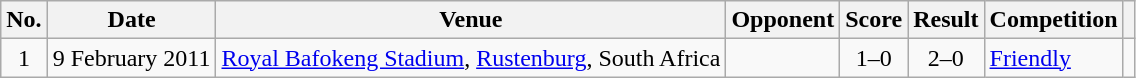<table class="wikitable">
<tr>
<th scope="col">No.</th>
<th scope="col">Date</th>
<th scope="col">Venue</th>
<th scope="col">Opponent</th>
<th scope="col">Score</th>
<th scope="col">Result</th>
<th scope="col">Competition</th>
<th scope="col"></th>
</tr>
<tr>
<td align="center">1</td>
<td>9 February 2011</td>
<td><a href='#'>Royal Bafokeng Stadium</a>, <a href='#'>Rustenburg</a>, South Africa</td>
<td></td>
<td align="center">1–0</td>
<td align="center">2–0</td>
<td><a href='#'>Friendly</a></td>
<td></td>
</tr>
</table>
